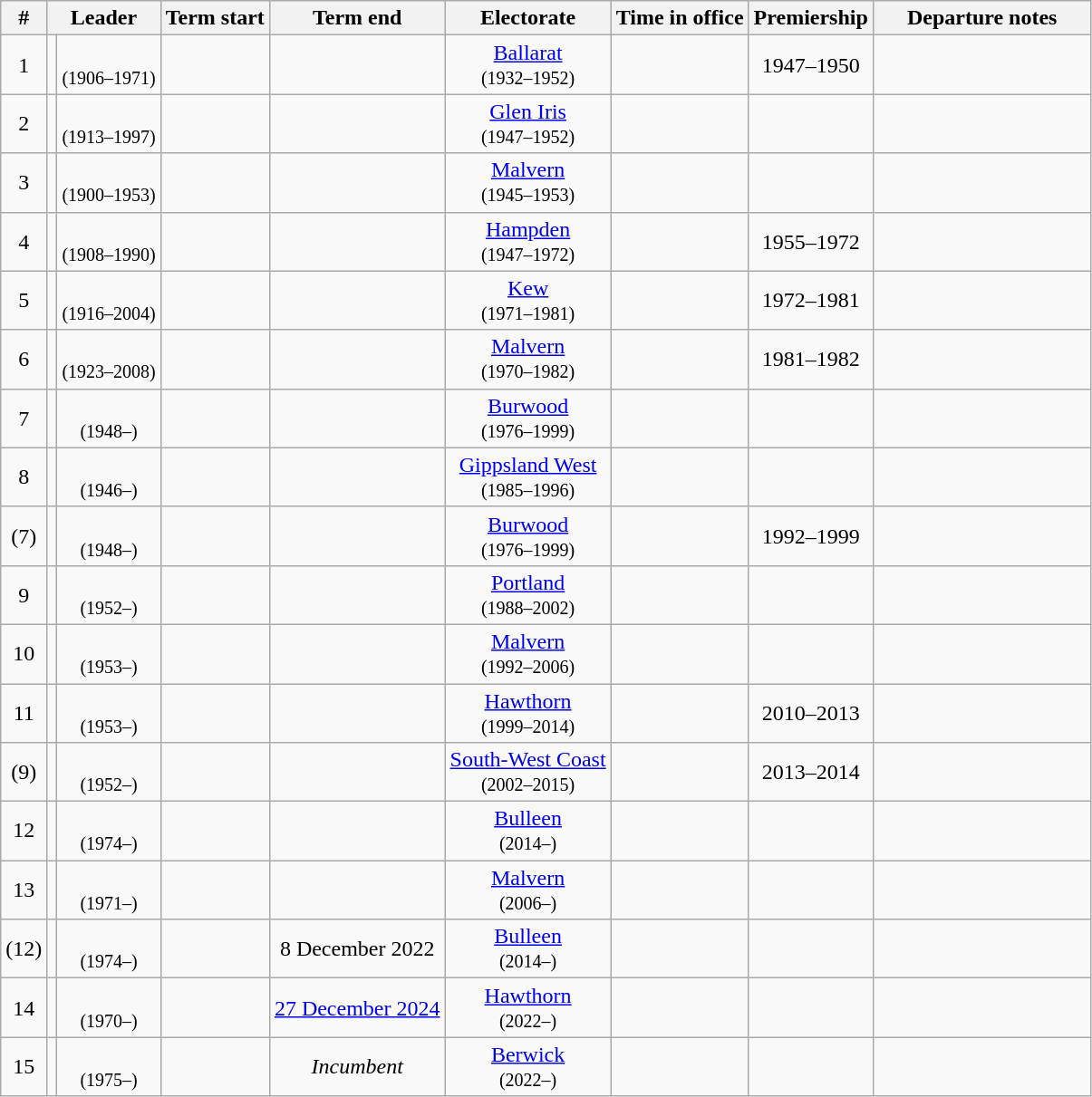<table class="wikitable sortable">
<tr>
<th>#</th>
<th colspan=2>Leader</th>
<th>Term start</th>
<th>Term end</th>
<th>Electorate</th>
<th>Time in office</th>
<th>Premiership</th>
<th width=20%>Departure notes</th>
</tr>
<tr align=center>
<td>1</td>
<td></td>
<td><br><small>(1906–1971)</small></td>
<td></td>
<td></td>
<td><a href='#'>Ballarat</a><br><small>(1932–1952)</small></td>
<td></td>
<td>1947–1950</td>
<td></td>
</tr>
<tr align=center>
<td>2</td>
<td></td>
<td><br><small>(1913–1997)</small></td>
<td></td>
<td></td>
<td><a href='#'>Glen Iris</a><br><small>(1947–1952)</small></td>
<td></td>
<td></td>
<td></td>
</tr>
<tr align=center>
<td>3</td>
<td></td>
<td><br><small>(1900–1953)</small></td>
<td></td>
<td></td>
<td><a href='#'>Malvern</a><br><small>(1945–1953)</small></td>
<td></td>
<td></td>
<td></td>
</tr>
<tr align=center>
<td>4</td>
<td></td>
<td><br><small>(1908–1990)</small></td>
<td></td>
<td></td>
<td><a href='#'>Hampden</a><br><small>(1947–1972)</small></td>
<td></td>
<td>1955–1972</td>
<td></td>
</tr>
<tr align=center>
<td>5</td>
<td></td>
<td><br><small>(1916–2004)</small></td>
<td></td>
<td></td>
<td><a href='#'>Kew</a><br><small>(1971–1981)</small></td>
<td></td>
<td>1972–1981</td>
<td></td>
</tr>
<tr align=center>
<td>6</td>
<td></td>
<td><br><small>(1923–2008)</small></td>
<td></td>
<td></td>
<td><a href='#'>Malvern</a><br><small>(1970–1982)</small></td>
<td></td>
<td>1981–1982</td>
<td></td>
</tr>
<tr align=center>
<td>7</td>
<td></td>
<td><br><small>(1948–)</small></td>
<td></td>
<td></td>
<td><a href='#'>Burwood</a><br><small>(1976–1999)</small></td>
<td></td>
<td></td>
<td></td>
</tr>
<tr align=center>
<td>8</td>
<td></td>
<td><br><small>(1946–)</small></td>
<td></td>
<td></td>
<td><a href='#'>Gippsland West</a><br><small>(1985–1996)</small></td>
<td></td>
<td></td>
<td></td>
</tr>
<tr align=center>
<td>(7)</td>
<td></td>
<td><br><small>(1948–)</small></td>
<td></td>
<td></td>
<td><a href='#'>Burwood</a><br><small>(1976–1999)</small></td>
<td></td>
<td>1992–1999</td>
<td></td>
</tr>
<tr align=center>
<td>9</td>
<td></td>
<td><br><small>(1952–)</small></td>
<td></td>
<td></td>
<td><a href='#'>Portland</a><br><small>(1988–2002)</small></td>
<td></td>
<td></td>
<td></td>
</tr>
<tr align=center>
<td>10</td>
<td></td>
<td><br><small>(1953–)</small></td>
<td></td>
<td></td>
<td><a href='#'>Malvern</a><br><small>(1992–2006)</small></td>
<td></td>
<td></td>
<td></td>
</tr>
<tr align=center>
<td>11</td>
<td></td>
<td><br><small>(1953–)</small></td>
<td></td>
<td></td>
<td><a href='#'>Hawthorn</a><br><small>(1999–2014)</small></td>
<td></td>
<td>2010–2013</td>
<td></td>
</tr>
<tr align=center>
<td>(9)</td>
<td></td>
<td><br><small>(1952–)</small></td>
<td></td>
<td></td>
<td><a href='#'>South-West Coast</a><br><small>(2002–2015)</small></td>
<td></td>
<td>2013–2014</td>
<td></td>
</tr>
<tr align=center>
<td>12</td>
<td></td>
<td><br><small>(1974–)</small></td>
<td></td>
<td></td>
<td><a href='#'>Bulleen</a><br><small>(2014–)</small></td>
<td></td>
<td></td>
<td></td>
</tr>
<tr align=center>
<td>13</td>
<td></td>
<td><br><small>(1971–)</small></td>
<td></td>
<td></td>
<td><a href='#'>Malvern</a><br><small>(2006–)</small></td>
<td></td>
<td></td>
<td></td>
</tr>
<tr align=center>
<td>(12)</td>
<td></td>
<td><br><small>(1974–)</small></td>
<td><br></td>
<td>8 December 2022</td>
<td><a href='#'>Bulleen</a><br><small>(2014–)</small></td>
<td></td>
<td></td>
<td></td>
</tr>
<tr align=center>
<td>14</td>
<td></td>
<td><br><small>(1970–)</small></td>
<td> </td>
<td><a href='#'>27 December 2024</a></td>
<td><a href='#'>Hawthorn</a><br><small>(2022–)</small></td>
<td></td>
<td></td>
<td></td>
</tr>
<tr align=center>
<td>15</td>
<td></td>
<td><br><small>(1975–)</small></td>
<td> </td>
<td><em>Incumbent</em></td>
<td><a href='#'>Berwick</a><br><small>(2022–)</small></td>
<td></td>
<td></td>
<td></td>
</tr>
</table>
